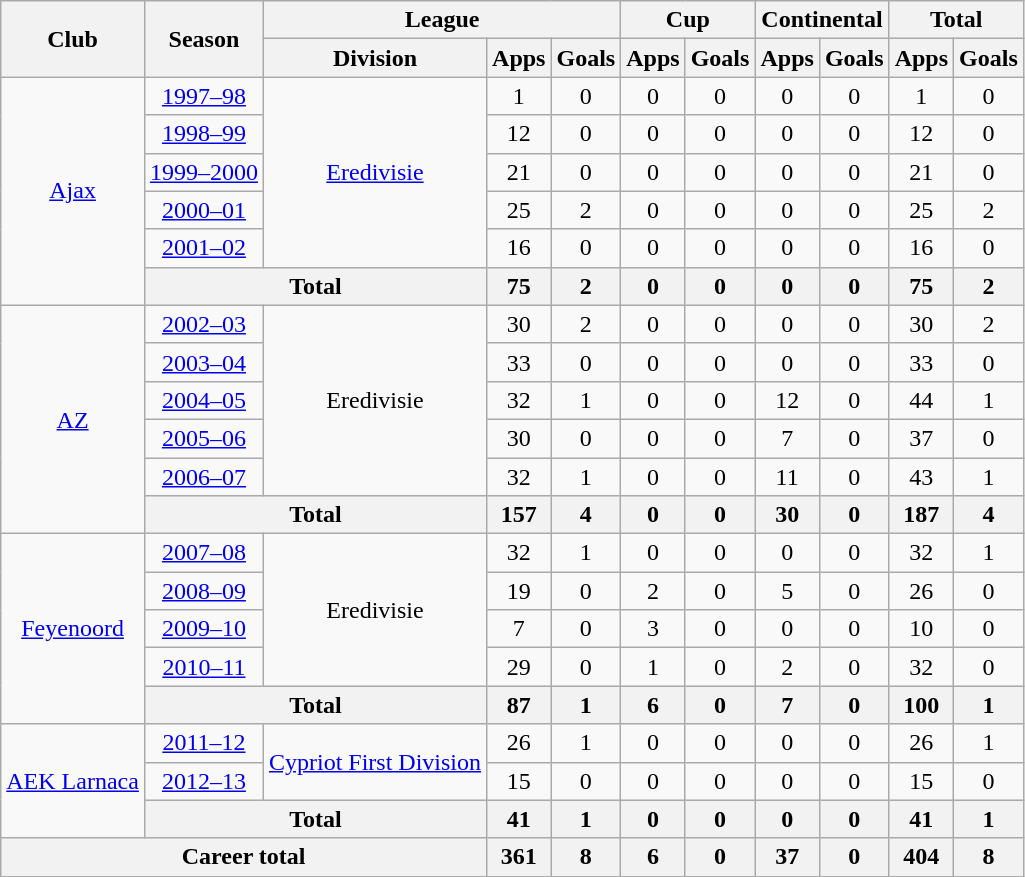<table class="wikitable" style="text-align:center">
<tr>
<th rowspan="2">Club</th>
<th rowspan="2">Season</th>
<th colspan="3">League</th>
<th colspan="2">Cup</th>
<th colspan="2">Continental</th>
<th colspan="2">Total</th>
</tr>
<tr>
<th>Division</th>
<th>Apps</th>
<th>Goals</th>
<th>Apps</th>
<th>Goals</th>
<th>Apps</th>
<th>Goals</th>
<th>Apps</th>
<th>Goals</th>
</tr>
<tr>
<td rowspan="6"><a href='#'>Ajax</a></td>
<td><a href='#'>1997–98</a></td>
<td rowspan="5"><a href='#'>Eredivisie</a></td>
<td>1</td>
<td>0</td>
<td>0</td>
<td>0</td>
<td>0</td>
<td>0</td>
<td>1</td>
<td>0</td>
</tr>
<tr>
<td><a href='#'>1998–99</a></td>
<td>12</td>
<td>0</td>
<td>0</td>
<td>0</td>
<td>0</td>
<td>0</td>
<td>12</td>
<td>0</td>
</tr>
<tr>
<td><a href='#'>1999–2000</a></td>
<td>21</td>
<td>0</td>
<td>0</td>
<td>0</td>
<td>0</td>
<td>0</td>
<td>21</td>
<td>0</td>
</tr>
<tr>
<td><a href='#'>2000–01</a></td>
<td>25</td>
<td>2</td>
<td>0</td>
<td>0</td>
<td>0</td>
<td>0</td>
<td>25</td>
<td>2</td>
</tr>
<tr>
<td><a href='#'>2001–02</a></td>
<td>16</td>
<td>0</td>
<td>0</td>
<td>0</td>
<td>0</td>
<td>0</td>
<td>16</td>
<td>0</td>
</tr>
<tr>
<th colspan="2">Total</th>
<th>75</th>
<th>2</th>
<th>0</th>
<th>0</th>
<th>0</th>
<th>0</th>
<th>75</th>
<th>2</th>
</tr>
<tr>
<td rowspan="6"><a href='#'>AZ</a></td>
<td><a href='#'>2002–03</a></td>
<td rowspan="5">Eredivisie</td>
<td>30</td>
<td>2</td>
<td>0</td>
<td>0</td>
<td>0</td>
<td>0</td>
<td>30</td>
<td>2</td>
</tr>
<tr>
<td><a href='#'>2003–04</a></td>
<td>33</td>
<td>0</td>
<td>0</td>
<td>0</td>
<td>0</td>
<td>0</td>
<td>33</td>
<td>0</td>
</tr>
<tr>
<td><a href='#'>2004–05</a></td>
<td>32</td>
<td>1</td>
<td>0</td>
<td>0</td>
<td>12</td>
<td>0</td>
<td>44</td>
<td>1</td>
</tr>
<tr>
<td><a href='#'>2005–06</a></td>
<td>30</td>
<td>0</td>
<td>0</td>
<td>0</td>
<td>7</td>
<td>0</td>
<td>37</td>
<td>0</td>
</tr>
<tr>
<td><a href='#'>2006–07</a></td>
<td>32</td>
<td>1</td>
<td>0</td>
<td>0</td>
<td>11</td>
<td>0</td>
<td>43</td>
<td>1</td>
</tr>
<tr>
<th colspan="2">Total</th>
<th>157</th>
<th>4</th>
<th>0</th>
<th>0</th>
<th>30</th>
<th>0</th>
<th>187</th>
<th>4</th>
</tr>
<tr>
<td rowspan="5"><a href='#'>Feyenoord</a></td>
<td><a href='#'>2007–08</a></td>
<td rowspan="4">Eredivisie</td>
<td>32</td>
<td>1</td>
<td>0</td>
<td>0</td>
<td>0</td>
<td>0</td>
<td>32</td>
<td>1</td>
</tr>
<tr>
<td><a href='#'>2008–09</a></td>
<td>19</td>
<td>0</td>
<td>2</td>
<td>0</td>
<td>5</td>
<td>0</td>
<td>26</td>
<td>0</td>
</tr>
<tr>
<td><a href='#'>2009–10</a></td>
<td>7</td>
<td>0</td>
<td>3</td>
<td>0</td>
<td>0</td>
<td>0</td>
<td>10</td>
<td>0</td>
</tr>
<tr>
<td><a href='#'>2010–11</a></td>
<td>29</td>
<td>0</td>
<td>1</td>
<td>0</td>
<td>2</td>
<td>0</td>
<td>32</td>
<td>0</td>
</tr>
<tr>
<th colspan="2">Total</th>
<th>87</th>
<th>1</th>
<th>6</th>
<th>0</th>
<th>7</th>
<th>0</th>
<th>100</th>
<th>1</th>
</tr>
<tr>
<td rowspan="3"><a href='#'>AEK Larnaca</a></td>
<td><a href='#'>2011–12</a></td>
<td rowspan="2"><a href='#'>Cypriot First Division</a></td>
<td>26</td>
<td>1</td>
<td>0</td>
<td>0</td>
<td>0</td>
<td>0</td>
<td>26</td>
<td>1</td>
</tr>
<tr>
<td><a href='#'>2012–13</a></td>
<td>15</td>
<td>0</td>
<td>0</td>
<td>0</td>
<td>0</td>
<td>0</td>
<td>15</td>
<td>0</td>
</tr>
<tr>
<th colspan="2">Total</th>
<th>41</th>
<th>1</th>
<th>0</th>
<th>0</th>
<th>0</th>
<th>0</th>
<th>41</th>
<th>1</th>
</tr>
<tr>
<th colspan="3">Career total</th>
<th>361</th>
<th>8</th>
<th>6</th>
<th>0</th>
<th>37</th>
<th>0</th>
<th>404</th>
<th>8</th>
</tr>
</table>
